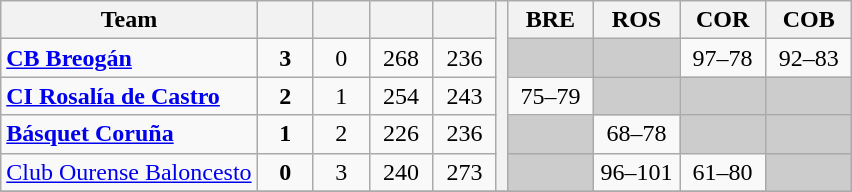<table class="wikitable" style="text-align:center">
<tr>
<th>Team</th>
<th width=30></th>
<th width=30></th>
<th width=35></th>
<th width=35></th>
<th rowspan=5></th>
<th width=50>BRE</th>
<th width=50>ROS</th>
<th width=50>COR</th>
<th width=50>COB</th>
</tr>
<tr>
<td align="left"><strong><a href='#'>CB Breogán</a></strong></td>
<td><strong>3</strong></td>
<td>0</td>
<td>268</td>
<td>236</td>
<td style="background:#cccccc"></td>
<td style="background:#cccccc"></td>
<td>97–78</td>
<td>92–83</td>
</tr>
<tr>
<td align="left"><strong><a href='#'>CI Rosalía de Castro</a></strong></td>
<td><strong>2</strong></td>
<td>1</td>
<td>254</td>
<td>243</td>
<td>75–79</td>
<td style="background:#cccccc"></td>
<td style="background:#cccccc"></td>
<td style="background:#cccccc"></td>
</tr>
<tr>
<td align="left"><strong><a href='#'>Básquet Coruña</a></strong></td>
<td><strong>1</strong></td>
<td>2</td>
<td>226</td>
<td>236</td>
<td style="background:#cccccc"></td>
<td>68–78</td>
<td style="background:#cccccc"></td>
<td style="background:#cccccc"></td>
</tr>
<tr>
<td align="left"><a href='#'>Club Ourense Baloncesto</a></td>
<td><strong>0</strong></td>
<td>3</td>
<td>240</td>
<td>273</td>
<td style="background:#cccccc"></td>
<td>96–101</td>
<td>61–80</td>
<td style="background:#cccccc"></td>
</tr>
<tr>
</tr>
</table>
